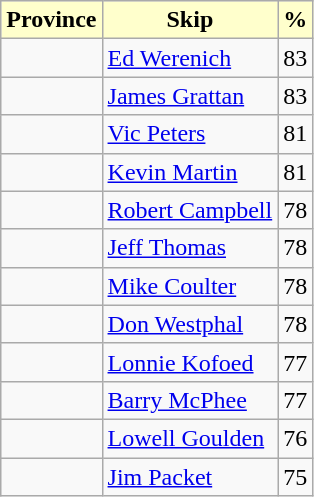<table class="wikitable">
<tr>
<th style="background: #ffffcc;">Province</th>
<th style="background: #ffffcc;">Skip</th>
<th style="background: #ffffcc;">%</th>
</tr>
<tr>
<td></td>
<td><a href='#'>Ed Werenich</a></td>
<td>83</td>
</tr>
<tr>
<td></td>
<td><a href='#'>James Grattan</a></td>
<td>83</td>
</tr>
<tr>
<td></td>
<td><a href='#'>Vic Peters</a></td>
<td>81</td>
</tr>
<tr>
<td></td>
<td><a href='#'>Kevin Martin</a></td>
<td>81</td>
</tr>
<tr>
<td></td>
<td><a href='#'>Robert Campbell</a></td>
<td>78</td>
</tr>
<tr>
<td></td>
<td><a href='#'>Jeff Thomas</a></td>
<td>78</td>
</tr>
<tr>
<td></td>
<td><a href='#'>Mike Coulter</a></td>
<td>78</td>
</tr>
<tr>
<td></td>
<td><a href='#'>Don Westphal</a></td>
<td>78</td>
</tr>
<tr>
<td></td>
<td><a href='#'>Lonnie Kofoed</a></td>
<td>77</td>
</tr>
<tr>
<td></td>
<td><a href='#'>Barry McPhee</a></td>
<td>77</td>
</tr>
<tr>
<td></td>
<td><a href='#'>Lowell Goulden</a></td>
<td>76</td>
</tr>
<tr>
<td></td>
<td><a href='#'>Jim Packet</a></td>
<td>75</td>
</tr>
</table>
